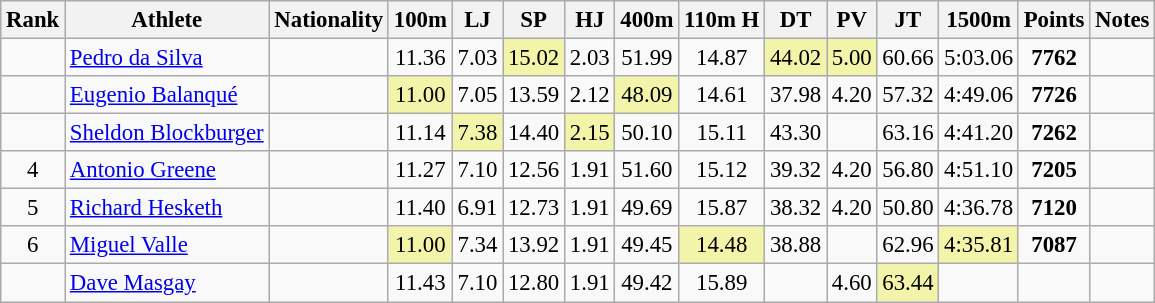<table class="wikitable sortable" style=" text-align:center;font-size:95%">
<tr>
<th>Rank</th>
<th>Athlete</th>
<th>Nationality</th>
<th>100m</th>
<th>LJ</th>
<th>SP</th>
<th>HJ</th>
<th>400m</th>
<th>110m H</th>
<th>DT</th>
<th>PV</th>
<th>JT</th>
<th>1500m</th>
<th>Points</th>
<th>Notes</th>
</tr>
<tr>
<td></td>
<td align=left><a href='#'>Pedro da Silva</a></td>
<td align=left></td>
<td>11.36</td>
<td>7.03</td>
<td bgcolor=#F2F5A9>15.02</td>
<td>2.03</td>
<td>51.99</td>
<td>14.87</td>
<td bgcolor=#F2F5A9>44.02</td>
<td bgcolor=#F2F5A9>5.00</td>
<td>60.66</td>
<td>5:03.06</td>
<td><strong>7762</strong></td>
<td></td>
</tr>
<tr>
<td></td>
<td align=left><a href='#'>Eugenio Balanqué</a></td>
<td align=left></td>
<td bgcolor=#F2F5A9>11.00</td>
<td>7.05</td>
<td>13.59</td>
<td>2.12</td>
<td bgcolor=#F2F5A9>48.09</td>
<td>14.61</td>
<td>37.98</td>
<td>4.20</td>
<td>57.32</td>
<td>4:49.06</td>
<td><strong>7726</strong></td>
<td></td>
</tr>
<tr>
<td></td>
<td align=left><a href='#'>Sheldon Blockburger</a></td>
<td align=left></td>
<td>11.14</td>
<td bgcolor=#F2F5A9>7.38</td>
<td>14.40</td>
<td bgcolor=#F2F5A9>2.15</td>
<td>50.10</td>
<td>15.11</td>
<td>43.30</td>
<td></td>
<td>63.16</td>
<td>4:41.20</td>
<td><strong>7262</strong></td>
<td></td>
</tr>
<tr>
<td>4</td>
<td align=left><a href='#'>Antonio Greene</a></td>
<td align=left></td>
<td>11.27</td>
<td>7.10</td>
<td>12.56</td>
<td>1.91</td>
<td>51.60</td>
<td>15.12</td>
<td>39.32</td>
<td>4.20</td>
<td>56.80</td>
<td>4:51.10</td>
<td><strong>7205</strong></td>
<td></td>
</tr>
<tr>
<td>5</td>
<td align=left><a href='#'>Richard Hesketh</a></td>
<td align=left></td>
<td>11.40</td>
<td>6.91</td>
<td>12.73</td>
<td>1.91</td>
<td>49.69</td>
<td>15.87</td>
<td>38.32</td>
<td>4.20</td>
<td>50.80</td>
<td>4:36.78</td>
<td><strong>7120</strong></td>
<td></td>
</tr>
<tr>
<td>6</td>
<td align=left><a href='#'>Miguel Valle</a></td>
<td align=left></td>
<td bgcolor=#F2F5A9>11.00</td>
<td>7.34</td>
<td>13.92</td>
<td>1.91</td>
<td>49.45</td>
<td bgcolor=#F2F5A9>14.48</td>
<td>38.88</td>
<td></td>
<td>62.96</td>
<td bgcolor=#F2F5A9>4:35.81</td>
<td><strong>7087</strong></td>
<td></td>
</tr>
<tr>
<td></td>
<td align=left><a href='#'>Dave Masgay</a></td>
<td align=left></td>
<td>11.43</td>
<td>7.10</td>
<td>12.80</td>
<td>1.91</td>
<td>49.42</td>
<td>15.89</td>
<td></td>
<td>4.60</td>
<td bgcolor=#F2F5A9>63.44</td>
<td></td>
<td><strong></strong></td>
<td></td>
</tr>
</table>
